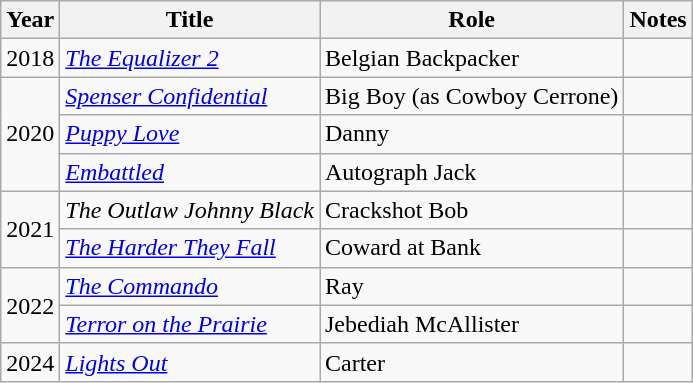<table class="wikitable sortable">
<tr>
<th>Year</th>
<th>Title</th>
<th>Role</th>
<th class="unsortable">Notes</th>
</tr>
<tr>
<td>2018</td>
<td><em><a href='#'>The Equalizer 2</a></em></td>
<td>Belgian Backpacker</td>
<td></td>
</tr>
<tr>
<td rowspan=3>2020</td>
<td><em><a href='#'>Spenser Confidential</a></em></td>
<td>Big Boy (as Cowboy Cerrone)</td>
<td></td>
</tr>
<tr>
<td><em><a href='#'>Puppy Love</a></em></td>
<td>Danny</td>
<td></td>
</tr>
<tr>
<td><em><a href='#'>Embattled</a></em></td>
<td>Autograph Jack</td>
<td></td>
</tr>
<tr>
<td rowspan="2">2021</td>
<td><em>The Outlaw Johnny Black</em></td>
<td>Crackshot Bob</td>
<td></td>
</tr>
<tr>
<td><em><a href='#'>The Harder They Fall</a></em></td>
<td>Coward at Bank</td>
<td></td>
</tr>
<tr>
<td rowspan="2">2022</td>
<td><em><a href='#'>The Commando</a></em></td>
<td>Ray</td>
<td></td>
</tr>
<tr>
<td><em><a href='#'>Terror on the Prairie</a></em></td>
<td>Jebediah McAllister</td>
<td></td>
</tr>
<tr>
<td>2024</td>
<td><em><a href='#'>Lights Out</a></em></td>
<td>Carter</td>
<td></td>
</tr>
</table>
